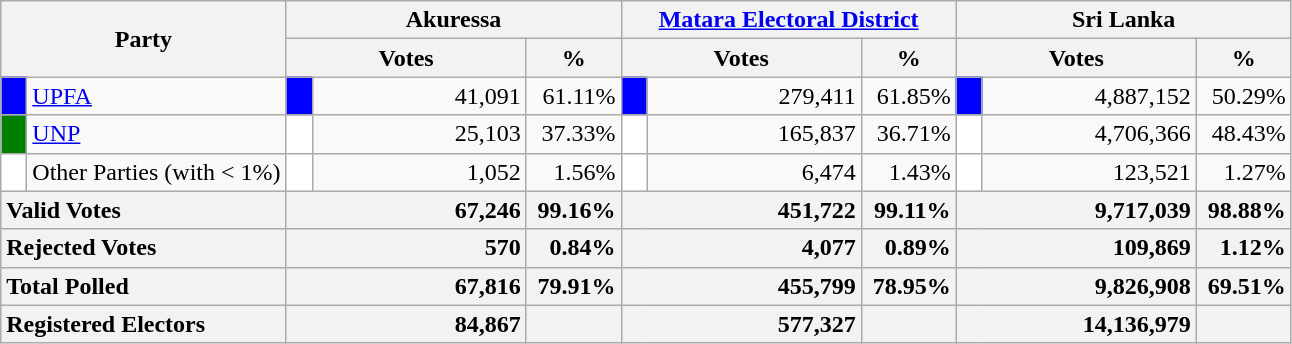<table class="wikitable">
<tr>
<th colspan="2" width="144px"rowspan="2">Party</th>
<th colspan="3" width="216px">Akuressa</th>
<th colspan="3" width="216px"><a href='#'>Matara Electoral District</a></th>
<th colspan="3" width="216px">Sri Lanka</th>
</tr>
<tr>
<th colspan="2" width="144px">Votes</th>
<th>%</th>
<th colspan="2" width="144px">Votes</th>
<th>%</th>
<th colspan="2" width="144px">Votes</th>
<th>%</th>
</tr>
<tr>
<td style="background-color:blue;" width="10px"></td>
<td style="text-align:left;"><a href='#'>UPFA</a></td>
<td style="background-color:blue;" width="10px"></td>
<td style="text-align:right;">41,091</td>
<td style="text-align:right;">61.11%</td>
<td style="background-color:blue;" width="10px"></td>
<td style="text-align:right;">279,411</td>
<td style="text-align:right;">61.85%</td>
<td style="background-color:blue;" width="10px"></td>
<td style="text-align:right;">4,887,152</td>
<td style="text-align:right;">50.29%</td>
</tr>
<tr>
<td style="background-color:green;" width="10px"></td>
<td style="text-align:left;"><a href='#'>UNP</a></td>
<td style="background-color:white;" width="10px"></td>
<td style="text-align:right;">25,103</td>
<td style="text-align:right;">37.33%</td>
<td style="background-color:white;" width="10px"></td>
<td style="text-align:right;">165,837</td>
<td style="text-align:right;">36.71%</td>
<td style="background-color:white;" width="10px"></td>
<td style="text-align:right;">4,706,366</td>
<td style="text-align:right;">48.43%</td>
</tr>
<tr>
<td style="background-color:white;" width="10px"></td>
<td style="text-align:left;">Other Parties (with < 1%)</td>
<td style="background-color:white;" width="10px"></td>
<td style="text-align:right;">1,052</td>
<td style="text-align:right;">1.56%</td>
<td style="background-color:white;" width="10px"></td>
<td style="text-align:right;">6,474</td>
<td style="text-align:right;">1.43%</td>
<td style="background-color:white;" width="10px"></td>
<td style="text-align:right;">123,521</td>
<td style="text-align:right;">1.27%</td>
</tr>
<tr>
<th colspan="2" width="144px"style="text-align:left;">Valid Votes</th>
<th style="text-align:right;"colspan="2" width="144px">67,246</th>
<th style="text-align:right;">99.16%</th>
<th style="text-align:right;"colspan="2" width="144px">451,722</th>
<th style="text-align:right;">99.11%</th>
<th style="text-align:right;"colspan="2" width="144px">9,717,039</th>
<th style="text-align:right;">98.88%</th>
</tr>
<tr>
<th colspan="2" width="144px"style="text-align:left;">Rejected Votes</th>
<th style="text-align:right;"colspan="2" width="144px">570</th>
<th style="text-align:right;">0.84%</th>
<th style="text-align:right;"colspan="2" width="144px">4,077</th>
<th style="text-align:right;">0.89%</th>
<th style="text-align:right;"colspan="2" width="144px">109,869</th>
<th style="text-align:right;">1.12%</th>
</tr>
<tr>
<th colspan="2" width="144px"style="text-align:left;">Total Polled</th>
<th style="text-align:right;"colspan="2" width="144px">67,816</th>
<th style="text-align:right;">79.91%</th>
<th style="text-align:right;"colspan="2" width="144px">455,799</th>
<th style="text-align:right;">78.95%</th>
<th style="text-align:right;"colspan="2" width="144px">9,826,908</th>
<th style="text-align:right;">69.51%</th>
</tr>
<tr>
<th colspan="2" width="144px"style="text-align:left;">Registered Electors</th>
<th style="text-align:right;"colspan="2" width="144px">84,867</th>
<th></th>
<th style="text-align:right;"colspan="2" width="144px">577,327</th>
<th></th>
<th style="text-align:right;"colspan="2" width="144px">14,136,979</th>
<th></th>
</tr>
</table>
